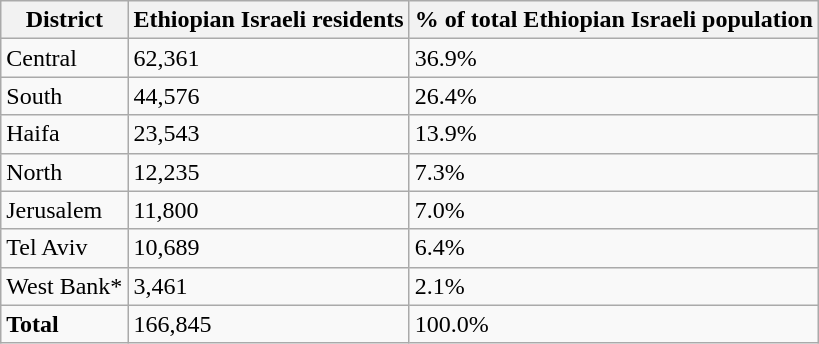<table class="wikitable">
<tr>
<th>District</th>
<th>Ethiopian Israeli residents</th>
<th>% of total Ethiopian Israeli population</th>
</tr>
<tr>
<td>Central</td>
<td>62,361</td>
<td>36.9%</td>
</tr>
<tr>
<td>South</td>
<td>44,576</td>
<td>26.4%</td>
</tr>
<tr>
<td>Haifa</td>
<td>23,543</td>
<td>13.9%</td>
</tr>
<tr>
<td>North</td>
<td>12,235</td>
<td>7.3%</td>
</tr>
<tr>
<td>Jerusalem</td>
<td>11,800</td>
<td>7.0%</td>
</tr>
<tr>
<td>Tel Aviv</td>
<td>10,689</td>
<td>6.4%</td>
</tr>
<tr>
<td>West Bank*</td>
<td>3,461</td>
<td>2.1%</td>
</tr>
<tr>
<td><strong>Total</strong></td>
<td>166,845</td>
<td>100.0%</td>
</tr>
</table>
